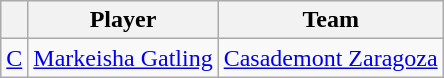<table class="wikitable">
<tr>
<th style="text-align:center;"></th>
<th style="text-align:center;">Player</th>
<th style="text-align:center;">Team</th>
</tr>
<tr>
<td style="text-align:center;"><a href='#'>C</a></td>
<td> <a href='#'>Markeisha Gatling</a></td>
<td><a href='#'>Casademont Zaragoza</a></td>
</tr>
</table>
